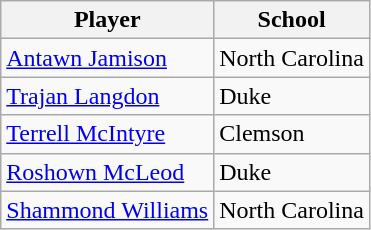<table class="wikitable sortable">
<tr>
<th>Player</th>
<th>School</th>
</tr>
<tr>
<td><a href='#'>Antawn Jamison</a></td>
<td>North Carolina</td>
</tr>
<tr>
<td><a href='#'>Trajan Langdon</a></td>
<td>Duke</td>
</tr>
<tr>
<td><a href='#'>Terrell McIntyre</a></td>
<td>Clemson</td>
</tr>
<tr>
<td><a href='#'>Roshown McLeod</a></td>
<td>Duke</td>
</tr>
<tr>
<td><a href='#'>Shammond Williams</a></td>
<td>North Carolina</td>
</tr>
</table>
